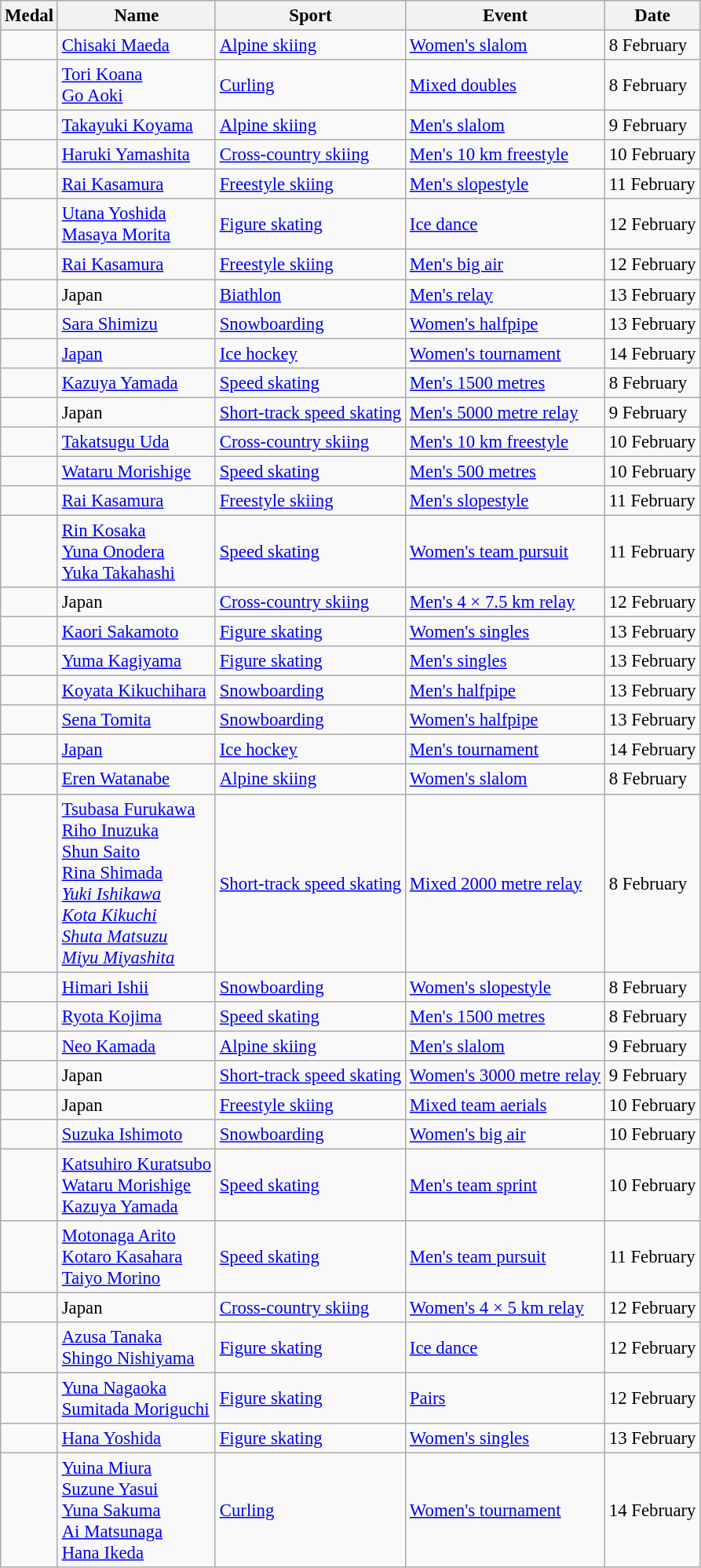<table class="wikitable sortable" style="font-size: 95%;">
<tr>
<th>Medal</th>
<th>Name</th>
<th>Sport</th>
<th>Event</th>
<th>Date</th>
</tr>
<tr>
<td></td>
<td><a href='#'>Chisaki Maeda</a></td>
<td><a href='#'>Alpine skiing</a></td>
<td><a href='#'>Women's slalom</a></td>
<td>8 February</td>
</tr>
<tr>
<td></td>
<td><a href='#'>Tori Koana</a> <br> <a href='#'>Go Aoki</a></td>
<td><a href='#'>Curling</a></td>
<td><a href='#'>Mixed doubles</a></td>
<td>8 February</td>
</tr>
<tr>
<td></td>
<td><a href='#'>Takayuki Koyama</a></td>
<td><a href='#'>Alpine skiing</a></td>
<td><a href='#'>Men's slalom</a></td>
<td>9 February</td>
</tr>
<tr>
<td></td>
<td><a href='#'>Haruki Yamashita</a></td>
<td><a href='#'>Cross-country skiing</a></td>
<td><a href='#'>Men's 10 km freestyle</a></td>
<td>10 February</td>
</tr>
<tr>
<td></td>
<td><a href='#'>Rai Kasamura</a></td>
<td><a href='#'>Freestyle skiing</a></td>
<td><a href='#'>Men's slopestyle</a></td>
<td>11 February</td>
</tr>
<tr>
<td></td>
<td><a href='#'>Utana Yoshida</a><br><a href='#'>Masaya Morita</a></td>
<td><a href='#'>Figure skating</a></td>
<td><a href='#'>Ice dance</a></td>
<td>12 February</td>
</tr>
<tr>
<td></td>
<td><a href='#'>Rai Kasamura</a></td>
<td><a href='#'>Freestyle skiing</a></td>
<td><a href='#'>Men's big air</a></td>
<td>12 February</td>
</tr>
<tr>
<td></td>
<td>Japan</td>
<td><a href='#'>Biathlon</a></td>
<td><a href='#'>Men's relay</a></td>
<td>13 February</td>
</tr>
<tr>
<td></td>
<td><a href='#'>Sara Shimizu</a></td>
<td><a href='#'>Snowboarding</a></td>
<td><a href='#'>Women's halfpipe</a></td>
<td>13 February</td>
</tr>
<tr>
<td></td>
<td><a href='#'>Japan</a></td>
<td><a href='#'>Ice hockey</a></td>
<td><a href='#'>Women's tournament</a></td>
<td>14 February</td>
</tr>
<tr>
<td></td>
<td><a href='#'>Kazuya Yamada</a></td>
<td><a href='#'>Speed skating</a></td>
<td><a href='#'>Men's 1500 metres</a></td>
<td>8 February</td>
</tr>
<tr>
<td></td>
<td>Japan</td>
<td><a href='#'>Short-track speed skating</a></td>
<td><a href='#'>Men's 5000 metre relay</a></td>
<td>9 February</td>
</tr>
<tr>
<td></td>
<td><a href='#'>Takatsugu Uda</a></td>
<td><a href='#'>Cross-country skiing</a></td>
<td><a href='#'>Men's 10 km freestyle</a></td>
<td>10 February</td>
</tr>
<tr>
<td></td>
<td><a href='#'>Wataru Morishige</a></td>
<td><a href='#'>Speed skating</a></td>
<td><a href='#'>Men's 500 metres</a></td>
<td>10 February</td>
</tr>
<tr>
<td></td>
<td><a href='#'>Rai Kasamura</a></td>
<td><a href='#'>Freestyle skiing</a></td>
<td><a href='#'>Men's slopestyle</a></td>
<td>11 February</td>
</tr>
<tr>
<td></td>
<td><a href='#'>Rin Kosaka</a><br><a href='#'>Yuna Onodera</a><br><a href='#'>Yuka Takahashi</a></td>
<td><a href='#'>Speed skating</a></td>
<td><a href='#'>Women's team pursuit</a></td>
<td>11 February</td>
</tr>
<tr>
<td></td>
<td>Japan</td>
<td><a href='#'>Cross-country skiing</a></td>
<td><a href='#'>Men's 4 × 7.5 km relay</a></td>
<td>12 February</td>
</tr>
<tr>
<td></td>
<td><a href='#'>Kaori Sakamoto</a></td>
<td><a href='#'>Figure skating</a></td>
<td><a href='#'>Women's singles</a></td>
<td>13 February</td>
</tr>
<tr>
<td></td>
<td><a href='#'>Yuma Kagiyama</a></td>
<td><a href='#'>Figure skating</a></td>
<td><a href='#'>Men's singles</a></td>
<td>13 February</td>
</tr>
<tr>
<td></td>
<td><a href='#'>Koyata Kikuchihara</a></td>
<td><a href='#'>Snowboarding</a></td>
<td><a href='#'>Men's halfpipe</a></td>
<td>13 February</td>
</tr>
<tr>
<td></td>
<td><a href='#'>Sena Tomita</a></td>
<td><a href='#'>Snowboarding</a></td>
<td><a href='#'>Women's halfpipe</a></td>
<td>13 February</td>
</tr>
<tr>
<td></td>
<td><a href='#'>Japan</a></td>
<td><a href='#'>Ice hockey</a></td>
<td><a href='#'>Men's tournament</a></td>
<td>14 February</td>
</tr>
<tr>
<td></td>
<td><a href='#'>Eren Watanabe</a></td>
<td><a href='#'>Alpine skiing</a></td>
<td><a href='#'>Women's slalom</a></td>
<td>8 February</td>
</tr>
<tr>
<td></td>
<td><a href='#'>Tsubasa Furukawa</a><br><a href='#'>Riho Inuzuka</a><br><a href='#'>Shun Saito</a><br><a href='#'>Rina Shimada</a><br><em><a href='#'>Yuki Ishikawa</a><br><a href='#'>Kota Kikuchi</a><br><a href='#'>Shuta Matsuzu</a><br><a href='#'>Miyu Miyashita</a></em></td>
<td><a href='#'>Short-track speed skating</a></td>
<td><a href='#'>Mixed 2000 metre relay</a></td>
<td>8 February</td>
</tr>
<tr>
<td></td>
<td><a href='#'>Himari Ishii</a></td>
<td><a href='#'>Snowboarding</a></td>
<td><a href='#'>Women's slopestyle</a></td>
<td>8 February</td>
</tr>
<tr>
<td></td>
<td><a href='#'>Ryota Kojima</a></td>
<td><a href='#'>Speed skating</a></td>
<td><a href='#'>Men's 1500 metres</a></td>
<td>8 February</td>
</tr>
<tr>
<td></td>
<td><a href='#'>Neo Kamada</a></td>
<td><a href='#'>Alpine skiing</a></td>
<td><a href='#'>Men's slalom</a></td>
<td>9 February</td>
</tr>
<tr>
<td></td>
<td>Japan</td>
<td><a href='#'>Short-track speed skating</a></td>
<td><a href='#'>Women's 3000 metre relay</a></td>
<td>9 February</td>
</tr>
<tr>
<td></td>
<td>Japan</td>
<td><a href='#'>Freestyle skiing</a></td>
<td><a href='#'>Mixed team aerials</a></td>
<td>10 February</td>
</tr>
<tr>
<td></td>
<td><a href='#'>Suzuka Ishimoto</a></td>
<td><a href='#'>Snowboarding</a></td>
<td><a href='#'>Women's big air</a></td>
<td>10 February</td>
</tr>
<tr>
<td></td>
<td><a href='#'>Katsuhiro Kuratsubo</a><br><a href='#'>Wataru Morishige</a><br><a href='#'>Kazuya Yamada</a></td>
<td><a href='#'>Speed skating</a></td>
<td><a href='#'>Men's team sprint</a></td>
<td>10 February</td>
</tr>
<tr>
<td></td>
<td><a href='#'>Motonaga Arito</a><br><a href='#'>Kotaro Kasahara</a><br><a href='#'>Taiyo Morino</a></td>
<td><a href='#'>Speed skating</a></td>
<td><a href='#'>Men's team pursuit</a></td>
<td>11 February</td>
</tr>
<tr>
<td></td>
<td>Japan</td>
<td><a href='#'>Cross-country skiing</a></td>
<td><a href='#'>Women's 4 × 5 km relay</a></td>
<td>12 February</td>
</tr>
<tr>
<td></td>
<td><a href='#'>Azusa Tanaka</a><br><a href='#'>Shingo Nishiyama</a></td>
<td><a href='#'>Figure skating</a></td>
<td><a href='#'>Ice dance</a></td>
<td>12 February</td>
</tr>
<tr>
<td></td>
<td><a href='#'>Yuna Nagaoka</a><br><a href='#'>Sumitada Moriguchi</a></td>
<td><a href='#'>Figure skating</a></td>
<td><a href='#'>Pairs</a></td>
<td>12 February</td>
</tr>
<tr>
<td></td>
<td><a href='#'>Hana Yoshida</a></td>
<td><a href='#'>Figure skating</a></td>
<td><a href='#'>Women's singles</a></td>
<td>13 February</td>
</tr>
<tr>
<td></td>
<td><a href='#'>Yuina Miura</a><br><a href='#'>Suzune Yasui</a><br><a href='#'>Yuna Sakuma</a><br><a href='#'>Ai Matsunaga</a><br><a href='#'>Hana Ikeda</a></td>
<td><a href='#'>Curling</a></td>
<td><a href='#'>Women's tournament</a></td>
<td>14 February</td>
</tr>
</table>
